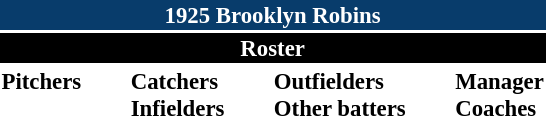<table class="toccolours" style="font-size: 95%;">
<tr>
<th colspan="10" style="background-color: #083c6b; color: white; text-align: center;">1925 Brooklyn Robins</th>
</tr>
<tr>
<td colspan="10" style="background-color: black; color: white; text-align: center;"><strong>Roster</strong></td>
</tr>
<tr>
<td valign="top"><strong>Pitchers</strong><br>














</td>
<td width="25px"></td>
<td valign="top"><strong>Catchers</strong><br>


<strong>Infielders</strong>







</td>
<td width="25px"></td>
<td valign="top"><strong>Outfielders</strong><br>






<strong>Other batters</strong>
</td>
<td width="25px"></td>
<td valign="top"><strong>Manager</strong><br>
<strong>Coaches</strong>
</td>
</tr>
</table>
